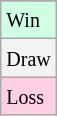<table class="wikitable">
<tr>
</tr>
<tr bgcolor = "#d0ffe3">
<td><small>Win</small></td>
</tr>
<tr bgcolor = "#f3f3f3">
<td><small>Draw</small></td>
</tr>
<tr bgcolor = "#ffd0e3">
<td><small>Loss</small></td>
</tr>
</table>
